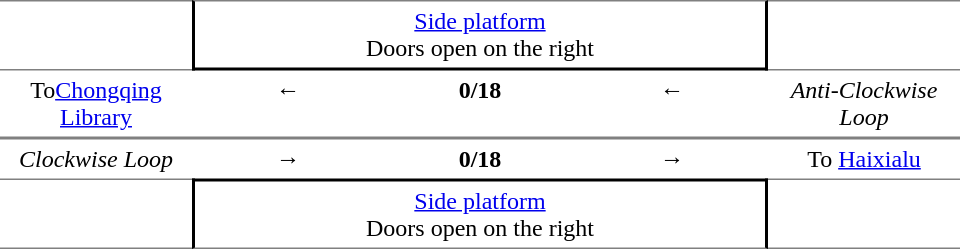<table table border="0" cellspacing="0" cellpadding="4">
<tr>
<td style="border-top:solid 1px gray;border-bottom:solid 1px gray;" width=120 valign=top align=center></td>
<td style="border-top:solid 1px gray;border-right:solid 2px black;border-left:solid 2px black;border-bottom:solid 2px black;" colspan=3 align=center><a href='#'>Side platform</a><br>Doors open on the right</td>
<td style="border-top:solid 1px gray;border-bottom:solid 1px gray;" width=120 valign=top align=center></td>
</tr>
<tr>
<td style="border-bottom:solid 1px gray;" width=120 valign=top align=center>To<a href='#'>Chongqing Library</a></td>
<td style="border-bottom:solid 1px gray;" width=120 valign=top align=center>←</td>
<th style="border-bottom:1px solid gray; vertical-align:top;" width="120" align="center"><span>0/18</span></th>
<td style="border-bottom:solid 1px gray;" width=120 valign=top align=center>←</td>
<td style="border-bottom:solid 1px gray;" width=120 valign=top align=center><em>Anti-Clockwise Loop</em></td>
</tr>
<tr>
<td style="border-top:solid 1px gray;" valign=top align=center><em>Clockwise Loop</em></td>
<td style="border-top:solid 1px gray;" valign=top align=center>→</td>
<th style="border-top:1px solid gray; vertical-align:top;" align="center"><span>0/18</span></th>
<td style="border-top:solid 1px gray;" valign=top align=center>→</td>
<td style="border-top:solid 1px gray;" valign=top align=center>To  <a href='#'>Haixialu</a></td>
</tr>
<tr>
<td style="border-top:solid 1px gray;border-bottom:solid 1px gray;" width=120 valign=top align=center></td>
<td style="border-top:solid 2px black;border-right:solid 2px black;border-left:solid 2px black;border-bottom:solid 1px gray;" colspan=3 align=center><a href='#'>Side platform</a><br>Doors open on the right</td>
<td style="border-top:solid 1px gray;border-bottom:solid 1px gray;" width=120 valign=top align=center></td>
</tr>
</table>
